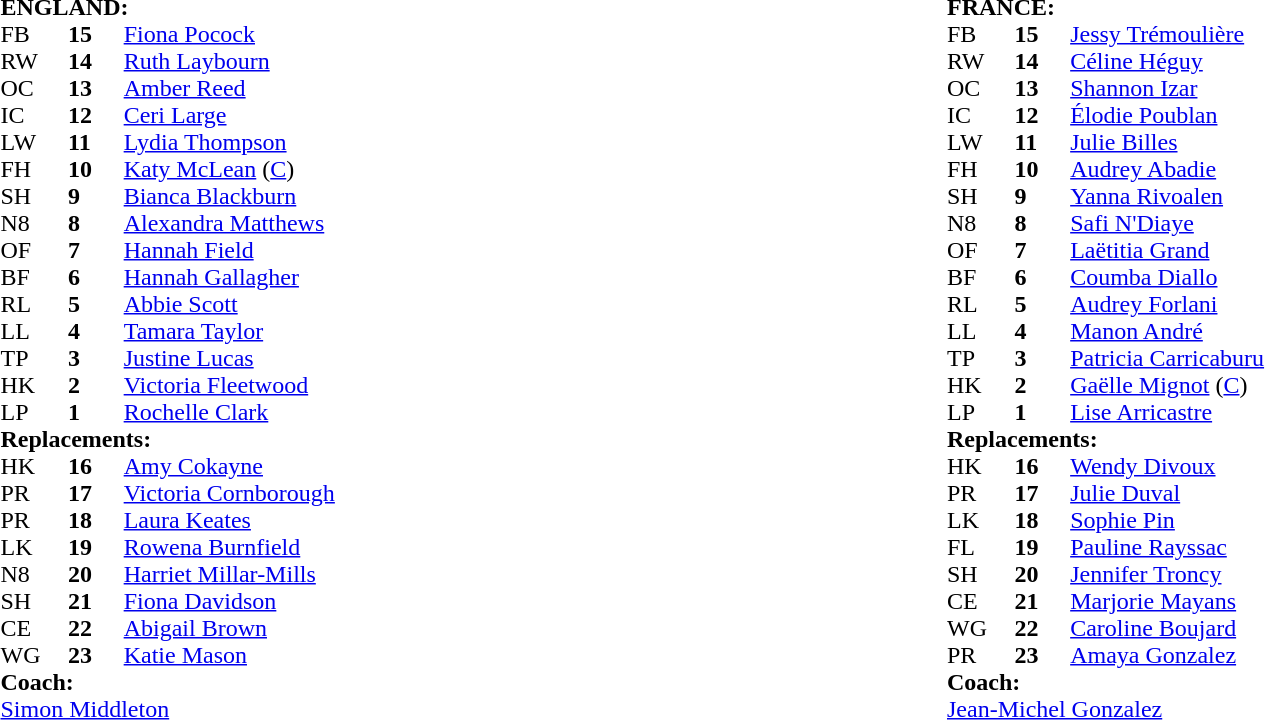<table style="width:100%">
<tr>
<td width="50%"><br><table cellspacing="0" cellpadding="0">
<tr>
<td colspan="4"><strong>ENGLAND:</strong></td>
</tr>
<tr>
<th width="3%"></th>
<th width="3%"></th>
<th width="22%"></th>
<th width="22%"></th>
</tr>
<tr>
<td>FB</td>
<td><strong>15</strong></td>
<td><a href='#'>Fiona Pocock</a></td>
</tr>
<tr>
<td>RW</td>
<td><strong>14</strong></td>
<td><a href='#'>Ruth Laybourn</a></td>
</tr>
<tr>
<td>OC</td>
<td><strong>13</strong></td>
<td><a href='#'>Amber Reed</a></td>
</tr>
<tr>
<td>IC</td>
<td><strong>12</strong></td>
<td><a href='#'>Ceri Large</a></td>
<td></td>
</tr>
<tr>
<td>LW</td>
<td><strong>11</strong></td>
<td><a href='#'>Lydia Thompson</a></td>
</tr>
<tr>
<td>FH</td>
<td><strong>10</strong></td>
<td><a href='#'>Katy McLean</a> (<a href='#'>C</a>)</td>
</tr>
<tr>
<td>SH</td>
<td><strong>9</strong></td>
<td><a href='#'>Bianca Blackburn</a></td>
<td></td>
</tr>
<tr>
<td>N8</td>
<td><strong>8</strong></td>
<td><a href='#'>Alexandra Matthews</a></td>
</tr>
<tr>
<td>OF</td>
<td><strong>7</strong></td>
<td><a href='#'>Hannah Field</a></td>
<td></td>
</tr>
<tr>
<td>BF</td>
<td><strong>6</strong></td>
<td><a href='#'>Hannah Gallagher</a></td>
</tr>
<tr>
<td>RL</td>
<td><strong>5</strong></td>
<td><a href='#'>Abbie Scott</a></td>
</tr>
<tr>
<td>LL</td>
<td><strong>4</strong></td>
<td><a href='#'>Tamara Taylor</a></td>
</tr>
<tr>
<td>TP</td>
<td><strong>3</strong></td>
<td><a href='#'>Justine Lucas</a></td>
<td></td>
</tr>
<tr>
<td>HK</td>
<td><strong>2</strong></td>
<td><a href='#'>Victoria Fleetwood</a></td>
<td></td>
</tr>
<tr>
<td>LP</td>
<td><strong>1</strong></td>
<td><a href='#'>Rochelle Clark</a></td>
<td></td>
</tr>
<tr>
<td colspan=4><strong>Replacements:</strong></td>
</tr>
<tr>
<td>HK</td>
<td><strong>16</strong></td>
<td><a href='#'>Amy Cokayne</a></td>
<td></td>
</tr>
<tr>
<td>PR</td>
<td><strong>17</strong></td>
<td><a href='#'>Victoria Cornborough</a></td>
<td></td>
</tr>
<tr>
<td>PR</td>
<td><strong>18</strong></td>
<td><a href='#'>Laura Keates</a></td>
<td></td>
</tr>
<tr>
<td>LK</td>
<td><strong>19</strong></td>
<td><a href='#'>Rowena Burnfield</a></td>
</tr>
<tr>
<td>N8</td>
<td><strong>20</strong></td>
<td><a href='#'>Harriet Millar-Mills</a></td>
<td></td>
</tr>
<tr>
<td>SH</td>
<td><strong>21</strong></td>
<td><a href='#'>Fiona Davidson</a></td>
<td></td>
</tr>
<tr>
<td>CE</td>
<td><strong>22</strong></td>
<td><a href='#'>Abigail Brown</a></td>
<td> </td>
</tr>
<tr>
<td>WG</td>
<td><strong>23</strong></td>
<td><a href='#'>Katie Mason</a></td>
<td></td>
</tr>
<tr>
<td colspan="4"><strong>Coach:</strong></td>
</tr>
<tr>
<td colspan="4"> <a href='#'>Simon Middleton</a></td>
</tr>
<tr>
</tr>
</table>
</td>
<td width="50%"><br><table cellspacing="0" cellpadding="0">
<tr>
<td colspan="4"><strong>FRANCE:</strong></td>
</tr>
<tr>
<th width="3%"></th>
<th width="3%"></th>
<th width="22%"></th>
<th width="22%"></th>
</tr>
<tr>
<td>FB</td>
<td><strong>15</strong></td>
<td><a href='#'>Jessy Trémoulière</a></td>
</tr>
<tr>
<td>RW</td>
<td><strong>14</strong></td>
<td><a href='#'>Céline Héguy</a></td>
<td></td>
</tr>
<tr>
<td>OC</td>
<td><strong>13</strong></td>
<td><a href='#'>Shannon Izar</a></td>
<td></td>
</tr>
<tr>
<td>IC</td>
<td><strong>12</strong></td>
<td><a href='#'>Élodie Poublan</a></td>
</tr>
<tr>
<td>LW</td>
<td><strong>11</strong></td>
<td><a href='#'>Julie Billes</a></td>
</tr>
<tr>
<td>FH</td>
<td><strong>10</strong></td>
<td><a href='#'>Audrey Abadie</a></td>
<td></td>
</tr>
<tr>
<td>SH</td>
<td><strong>9</strong></td>
<td><a href='#'>Yanna Rivoalen</a></td>
<td></td>
</tr>
<tr>
<td>N8</td>
<td><strong>8</strong></td>
<td><a href='#'>Safi N'Diaye</a></td>
</tr>
<tr>
<td>OF</td>
<td><strong>7</strong></td>
<td><a href='#'>Laëtitia Grand</a></td>
</tr>
<tr>
<td>BF</td>
<td><strong>6</strong></td>
<td><a href='#'>Coumba Diallo</a></td>
<td></td>
</tr>
<tr>
<td>RL</td>
<td><strong>5</strong></td>
<td><a href='#'>Audrey Forlani</a></td>
<td></td>
</tr>
<tr>
<td>LL</td>
<td><strong>4</strong></td>
<td><a href='#'>Manon André</a></td>
</tr>
<tr>
<td>TP</td>
<td><strong>3</strong></td>
<td><a href='#'>Patricia Carricaburu</a></td>
<td></td>
</tr>
<tr>
<td>HK</td>
<td><strong>2</strong></td>
<td><a href='#'>Gaëlle Mignot</a> (<a href='#'>C</a>)</td>
<td></td>
</tr>
<tr>
<td>LP</td>
<td><strong>1</strong></td>
<td><a href='#'>Lise Arricastre</a></td>
<td></td>
</tr>
<tr>
<td colspan=4><strong>Replacements:</strong></td>
</tr>
<tr>
<td>HK</td>
<td><strong>16</strong></td>
<td><a href='#'>Wendy Divoux</a></td>
<td></td>
</tr>
<tr>
<td>PR</td>
<td><strong>17</strong></td>
<td><a href='#'>Julie Duval</a></td>
<td></td>
</tr>
<tr>
<td>LK</td>
<td><strong>18</strong></td>
<td><a href='#'>Sophie Pin</a></td>
<td></td>
</tr>
<tr>
<td>FL</td>
<td><strong>19</strong></td>
<td><a href='#'>Pauline Rayssac</a></td>
<td></td>
</tr>
<tr>
<td>SH</td>
<td><strong>20</strong></td>
<td><a href='#'>Jennifer Troncy</a></td>
<td></td>
</tr>
<tr>
<td>CE</td>
<td><strong>21</strong></td>
<td><a href='#'>Marjorie Mayans</a></td>
<td></td>
</tr>
<tr>
<td>WG</td>
<td><strong>22</strong></td>
<td><a href='#'>Caroline Boujard</a></td>
<td></td>
</tr>
<tr>
<td>PR</td>
<td><strong>23</strong></td>
<td><a href='#'>Amaya Gonzalez</a></td>
<td></td>
</tr>
<tr>
<td colspan="4"><strong>Coach:</strong></td>
</tr>
<tr>
<td colspan="4"> <a href='#'>Jean-Michel Gonzalez</a></td>
</tr>
<tr>
</tr>
</table>
</td>
</tr>
</table>
